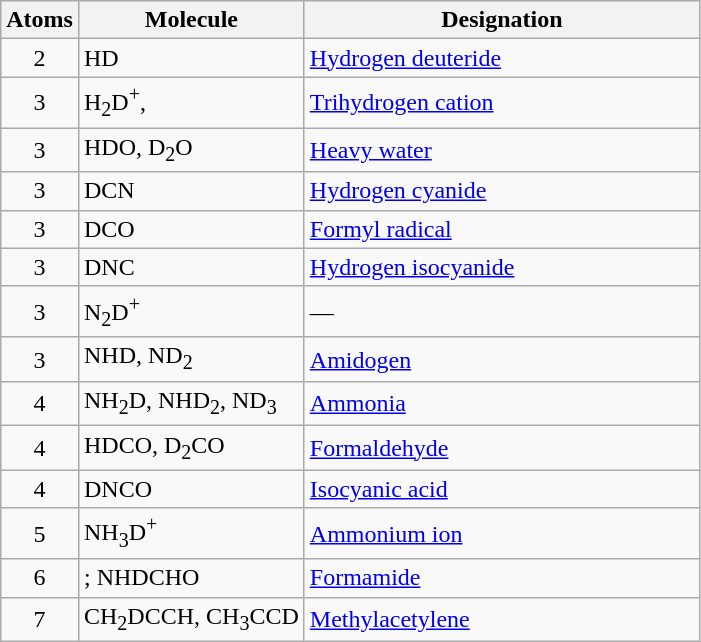<table class="wikitable sortable sticky-header">
<tr>
<th>Atoms</th>
<th style="width: 6em;">Molecule</th>
<th style="width: 16em;">Designation</th>
</tr>
<tr>
<td align="center">2</td>
<td>HD</td>
<td><a href='#'>Hydrogen deuteride</a></td>
</tr>
<tr>
<td align="center">3</td>
<td>H<sub>2</sub>D<sup>+</sup>, </td>
<td><a href='#'>Trihydrogen cation</a></td>
</tr>
<tr>
<td align="center">3</td>
<td>HDO, D<sub>2</sub>O</td>
<td><a href='#'>Heavy water</a></td>
</tr>
<tr>
<td align="center">3</td>
<td>DCN</td>
<td><a href='#'>Hydrogen cyanide</a></td>
</tr>
<tr>
<td align="center">3</td>
<td>DCO</td>
<td><a href='#'>Formyl radical</a></td>
</tr>
<tr>
<td align="center">3</td>
<td>DNC</td>
<td><a href='#'>Hydrogen isocyanide</a></td>
</tr>
<tr>
<td align="center">3</td>
<td>N<sub>2</sub>D<sup>+</sup></td>
<td>— </td>
</tr>
<tr>
<td align="center">3</td>
<td>NHD, ND<sub>2</sub></td>
<td><a href='#'>Amidogen</a> </td>
</tr>
<tr>
<td align="center">4</td>
<td>NH<sub>2</sub>D, NHD<sub>2</sub>, ND<sub>3</sub></td>
<td><a href='#'>Ammonia</a></td>
</tr>
<tr>
<td align="center">4</td>
<td>HDCO, D<sub>2</sub>CO</td>
<td><a href='#'>Formaldehyde</a></td>
</tr>
<tr>
<td align="center">4</td>
<td>DNCO</td>
<td><a href='#'>Isocyanic acid</a></td>
</tr>
<tr>
<td align="center">5</td>
<td>NH<sub>3</sub>D<sup>+</sup></td>
<td><a href='#'>Ammonium ion</a></td>
</tr>
<tr>
<td align="center">6</td>
<td>; NHDCHO</td>
<td><a href='#'>Formamide</a></td>
</tr>
<tr>
<td align="center">7</td>
<td>CH<sub>2</sub>DCCH, CH<sub>3</sub>CCD</td>
<td><a href='#'>Methylacetylene</a></td>
</tr>
</table>
